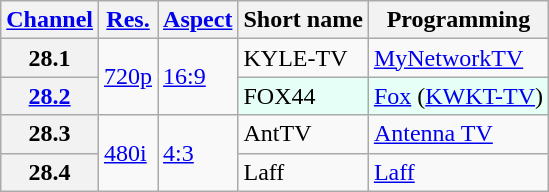<table class="wikitable">
<tr>
<th><a href='#'>Channel</a></th>
<th><a href='#'>Res.</a></th>
<th><a href='#'>Aspect</a></th>
<th>Short name</th>
<th>Programming</th>
</tr>
<tr>
<th scope = "row">28.1</th>
<td rowspan=2><a href='#'>720p</a></td>
<td rowspan=2><a href='#'>16:9</a></td>
<td>KYLE-TV</td>
<td><a href='#'>MyNetworkTV</a></td>
</tr>
<tr style="background-color: #E6FFF7;">
<th scope = "row"><a href='#'>28.2</a></th>
<td>FOX44</td>
<td><a href='#'>Fox</a> (<a href='#'>KWKT-TV</a>)</td>
</tr>
<tr>
<th scope = "row">28.3</th>
<td rowspan=2><a href='#'>480i</a></td>
<td rowspan=2><a href='#'>4:3</a></td>
<td>AntTV</td>
<td><a href='#'>Antenna TV</a></td>
</tr>
<tr>
<th scope = "row">28.4</th>
<td>Laff</td>
<td><a href='#'>Laff</a></td>
</tr>
</table>
